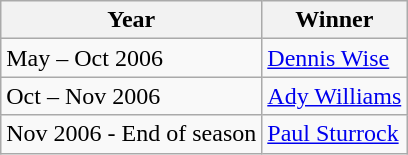<table class="wikitable">
<tr>
<th>Year</th>
<th>Winner</th>
</tr>
<tr>
<td>May – Oct 2006</td>
<td> <a href='#'>Dennis Wise</a></td>
</tr>
<tr>
<td>Oct – Nov 2006</td>
<td> <a href='#'>Ady Williams</a></td>
</tr>
<tr>
<td>Nov 2006 - End of season</td>
<td> <a href='#'>Paul Sturrock</a></td>
</tr>
</table>
